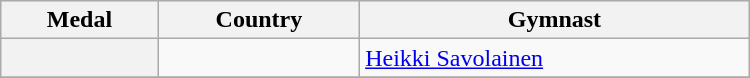<table class="wikitable" width=500>
<tr bgcolor="#efefef">
<th>Medal</th>
<th>Country</th>
<th>Gymnast</th>
</tr>
<tr>
<th></th>
<td></td>
<td><a href='#'>Heikki Savolainen</a></td>
</tr>
<tr>
</tr>
</table>
